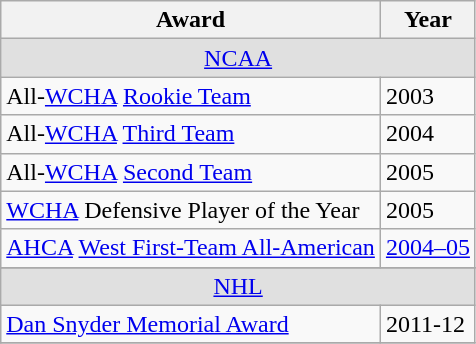<table class="wikitable">
<tr>
<th>Award</th>
<th>Year</th>
</tr>
<tr ALIGN="center" bgcolor="#e0e0e0">
<td colspan="3"><a href='#'>NCAA</a></td>
</tr>
<tr>
<td>All-<a href='#'>WCHA</a> <a href='#'>Rookie Team</a></td>
<td>2003</td>
</tr>
<tr>
<td>All-<a href='#'>WCHA</a> <a href='#'>Third Team</a></td>
<td>2004</td>
</tr>
<tr>
<td>All-<a href='#'>WCHA</a> <a href='#'>Second Team</a></td>
<td>2005</td>
</tr>
<tr>
<td><a href='#'>WCHA</a> Defensive Player of the Year</td>
<td>2005</td>
</tr>
<tr>
<td><a href='#'>AHCA</a> <a href='#'>West First-Team All-American</a></td>
<td><a href='#'>2004–05</a></td>
</tr>
<tr>
</tr>
<tr ALIGN="center" bgcolor="#e0e0e0">
<td colspan="3"><a href='#'>NHL</a></td>
</tr>
<tr>
<td><a href='#'>Dan Snyder Memorial Award</a></td>
<td>2011-12</td>
</tr>
<tr>
</tr>
</table>
